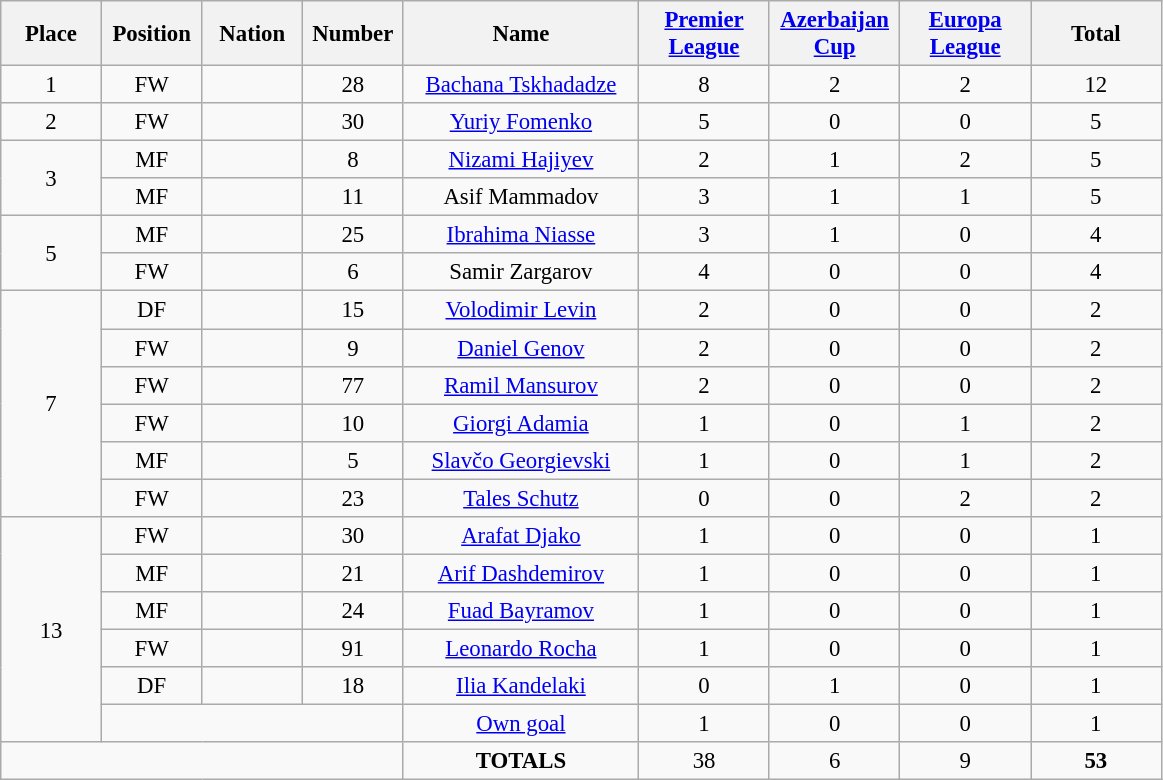<table class="wikitable" style="font-size: 95%; text-align: center;">
<tr>
<th width=60>Place</th>
<th width=60>Position</th>
<th width=60>Nation</th>
<th width=60>Number</th>
<th width=150>Name</th>
<th width=80><a href='#'>Premier League</a></th>
<th width=80><a href='#'>Azerbaijan Cup</a></th>
<th width=80><a href='#'>Europa League</a></th>
<th width=80>Total</th>
</tr>
<tr>
<td>1</td>
<td>FW</td>
<td></td>
<td>28</td>
<td><a href='#'>Bachana Tskhadadze</a></td>
<td>8</td>
<td>2</td>
<td>2</td>
<td>12</td>
</tr>
<tr>
<td>2</td>
<td>FW</td>
<td></td>
<td>30</td>
<td><a href='#'>Yuriy Fomenko</a></td>
<td>5</td>
<td>0</td>
<td>0</td>
<td>5</td>
</tr>
<tr>
<td rowspan="2">3</td>
<td>MF</td>
<td></td>
<td>8</td>
<td><a href='#'>Nizami Hajiyev</a></td>
<td>2</td>
<td>1</td>
<td>2</td>
<td>5</td>
</tr>
<tr>
<td>MF</td>
<td></td>
<td>11</td>
<td>Asif Mammadov</td>
<td>3</td>
<td>1</td>
<td>1</td>
<td>5</td>
</tr>
<tr>
<td rowspan="2">5</td>
<td>MF</td>
<td></td>
<td>25</td>
<td><a href='#'>Ibrahima Niasse</a></td>
<td>3</td>
<td>1</td>
<td>0</td>
<td>4</td>
</tr>
<tr>
<td>FW</td>
<td></td>
<td>6</td>
<td>Samir Zargarov</td>
<td>4</td>
<td>0</td>
<td>0</td>
<td>4</td>
</tr>
<tr>
<td rowspan="6">7</td>
<td>DF</td>
<td></td>
<td>15</td>
<td><a href='#'>Volodimir Levin</a></td>
<td>2</td>
<td>0</td>
<td>0</td>
<td>2</td>
</tr>
<tr>
<td>FW</td>
<td></td>
<td>9</td>
<td><a href='#'>Daniel Genov</a></td>
<td>2</td>
<td>0</td>
<td>0</td>
<td>2</td>
</tr>
<tr>
<td>FW</td>
<td></td>
<td>77</td>
<td><a href='#'>Ramil Mansurov</a></td>
<td>2</td>
<td>0</td>
<td>0</td>
<td>2</td>
</tr>
<tr>
<td>FW</td>
<td></td>
<td>10</td>
<td><a href='#'>Giorgi Adamia</a></td>
<td>1</td>
<td>0</td>
<td>1</td>
<td>2</td>
</tr>
<tr>
<td>MF</td>
<td></td>
<td>5</td>
<td><a href='#'>Slavčo Georgievski</a></td>
<td>1</td>
<td>0</td>
<td>1</td>
<td>2</td>
</tr>
<tr>
<td>FW</td>
<td></td>
<td>23</td>
<td><a href='#'>Tales Schutz</a></td>
<td>0</td>
<td>0</td>
<td>2</td>
<td>2</td>
</tr>
<tr>
<td rowspan="6">13</td>
<td>FW</td>
<td></td>
<td>30</td>
<td><a href='#'>Arafat Djako</a></td>
<td>1</td>
<td>0</td>
<td>0</td>
<td>1</td>
</tr>
<tr>
<td>MF</td>
<td></td>
<td>21</td>
<td><a href='#'>Arif Dashdemirov</a></td>
<td>1</td>
<td>0</td>
<td>0</td>
<td>1</td>
</tr>
<tr>
<td>MF</td>
<td></td>
<td>24</td>
<td><a href='#'>Fuad Bayramov</a></td>
<td>1</td>
<td>0</td>
<td>0</td>
<td>1</td>
</tr>
<tr>
<td>FW</td>
<td></td>
<td>91</td>
<td><a href='#'>Leonardo Rocha</a></td>
<td>1</td>
<td>0</td>
<td>0</td>
<td>1</td>
</tr>
<tr>
<td>DF</td>
<td></td>
<td>18</td>
<td><a href='#'>Ilia Kandelaki</a></td>
<td>0</td>
<td>1</td>
<td>0</td>
<td>1</td>
</tr>
<tr>
<td colspan="3"></td>
<td><a href='#'>Own goal</a></td>
<td>1</td>
<td>0</td>
<td>0</td>
<td>1</td>
</tr>
<tr>
<td colspan="4"></td>
<td><strong>TOTALS</strong></td>
<td>38</td>
<td>6</td>
<td>9</td>
<td><strong>53</strong></td>
</tr>
</table>
